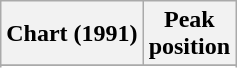<table class="wikitable sortable">
<tr>
<th align="left">Chart (1991)</th>
<th align="center">Peak<br>position</th>
</tr>
<tr>
</tr>
<tr>
</tr>
</table>
